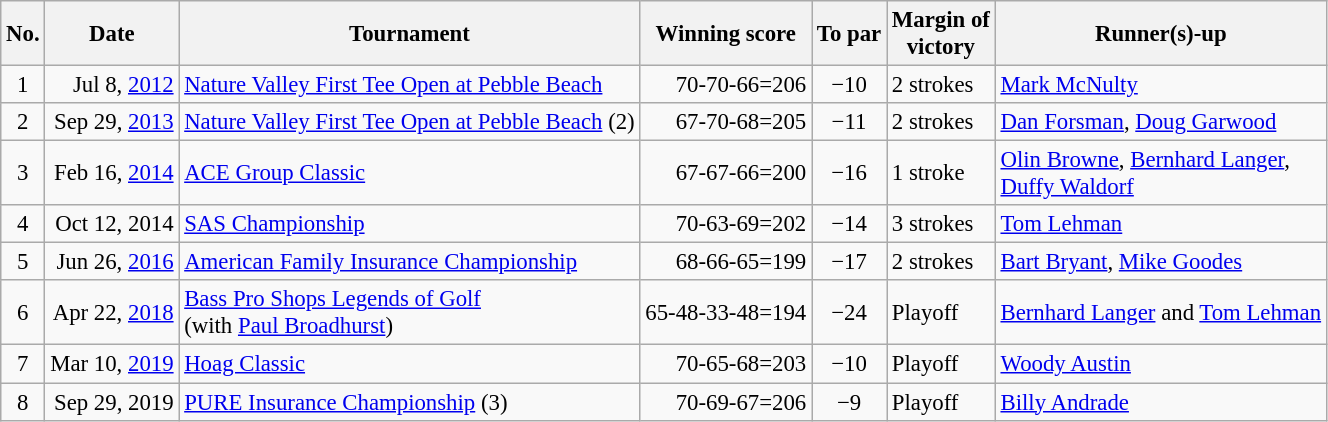<table class="wikitable" style="font-size:95%;">
<tr>
<th>No.</th>
<th>Date</th>
<th>Tournament</th>
<th>Winning score</th>
<th>To par</th>
<th>Margin of<br>victory</th>
<th>Runner(s)-up</th>
</tr>
<tr>
<td align=center>1</td>
<td align=right>Jul 8, <a href='#'>2012</a></td>
<td><a href='#'>Nature Valley First Tee Open at Pebble Beach</a></td>
<td align=right>70-70-66=206</td>
<td align=center>−10</td>
<td>2 strokes</td>
<td> <a href='#'>Mark McNulty</a></td>
</tr>
<tr>
<td align=center>2</td>
<td align=right>Sep 29, <a href='#'>2013</a></td>
<td><a href='#'>Nature Valley First Tee Open at Pebble Beach</a> (2)</td>
<td align=right>67-70-68=205</td>
<td align=center>−11</td>
<td>2 strokes</td>
<td> <a href='#'>Dan Forsman</a>,  <a href='#'>Doug Garwood</a></td>
</tr>
<tr>
<td align=center>3</td>
<td align=right>Feb 16, <a href='#'>2014</a></td>
<td><a href='#'>ACE Group Classic</a></td>
<td align=right>67-67-66=200</td>
<td align=center>−16</td>
<td>1 stroke</td>
<td> <a href='#'>Olin Browne</a>,  <a href='#'>Bernhard Langer</a>,<br> <a href='#'>Duffy Waldorf</a></td>
</tr>
<tr>
<td align=center>4</td>
<td align=right>Oct 12, 2014</td>
<td><a href='#'>SAS Championship</a></td>
<td align=right>70-63-69=202</td>
<td align=center>−14</td>
<td>3 strokes</td>
<td> <a href='#'>Tom Lehman</a></td>
</tr>
<tr>
<td align=center>5</td>
<td align=right>Jun 26, <a href='#'>2016</a></td>
<td><a href='#'>American Family Insurance Championship</a></td>
<td align=right>68-66-65=199</td>
<td align=center>−17</td>
<td>2 strokes</td>
<td> <a href='#'>Bart Bryant</a>,  <a href='#'>Mike Goodes</a></td>
</tr>
<tr>
<td align=center>6</td>
<td align=right>Apr 22, <a href='#'>2018</a></td>
<td><a href='#'>Bass Pro Shops Legends of Golf</a><br>(with  <a href='#'>Paul Broadhurst</a>)</td>
<td align=right>65-48-33-48=194</td>
<td align=center>−24</td>
<td>Playoff</td>
<td> <a href='#'>Bernhard Langer</a> and  <a href='#'>Tom Lehman</a></td>
</tr>
<tr>
<td align=center>7</td>
<td align=right>Mar 10, <a href='#'>2019</a></td>
<td><a href='#'>Hoag Classic</a></td>
<td align=right>70-65-68=203</td>
<td align=center>−10</td>
<td>Playoff</td>
<td> <a href='#'>Woody Austin</a></td>
</tr>
<tr>
<td align=center>8</td>
<td align=right>Sep 29, 2019</td>
<td><a href='#'>PURE Insurance Championship</a> (3)</td>
<td align=right>70-69-67=206</td>
<td align=center>−9</td>
<td>Playoff</td>
<td> <a href='#'>Billy Andrade</a></td>
</tr>
</table>
